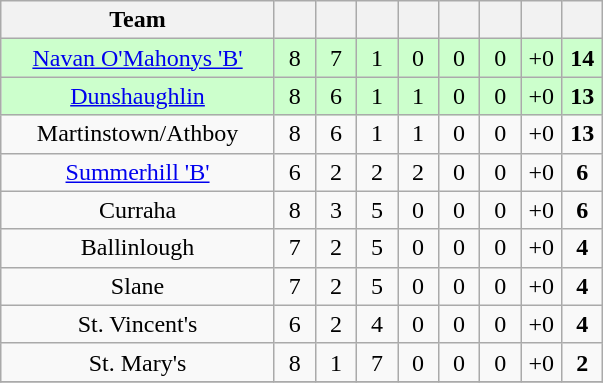<table class="wikitable" style="text-align:center">
<tr>
<th width="175">Team</th>
<th width="20"></th>
<th width="20"></th>
<th width="20"></th>
<th width="20"></th>
<th width="20"></th>
<th width="20"></th>
<th width="20"></th>
<th width="20"></th>
</tr>
<tr style="background:#cfc;">
<td><a href='#'>Navan O'Mahonys 'B'</a></td>
<td>8</td>
<td>7</td>
<td>1</td>
<td>0</td>
<td>0</td>
<td>0</td>
<td>+0</td>
<td><strong>14</strong></td>
</tr>
<tr style="background:#cfc;">
<td><a href='#'>Dunshaughlin</a></td>
<td>8</td>
<td>6</td>
<td>1</td>
<td>1</td>
<td>0</td>
<td>0</td>
<td>+0</td>
<td><strong>13</strong></td>
</tr>
<tr>
<td>Martinstown/Athboy</td>
<td>8</td>
<td>6</td>
<td>1</td>
<td>1</td>
<td>0</td>
<td>0</td>
<td>+0</td>
<td><strong>13</strong></td>
</tr>
<tr>
<td><a href='#'>Summerhill 'B'</a></td>
<td>6</td>
<td>2</td>
<td>2</td>
<td>2</td>
<td>0</td>
<td>0</td>
<td>+0</td>
<td><strong>6</strong></td>
</tr>
<tr>
<td>Curraha</td>
<td>8</td>
<td>3</td>
<td>5</td>
<td>0</td>
<td>0</td>
<td>0</td>
<td>+0</td>
<td><strong>6</strong></td>
</tr>
<tr>
<td>Ballinlough</td>
<td>7</td>
<td>2</td>
<td>5</td>
<td>0</td>
<td>0</td>
<td>0</td>
<td>+0</td>
<td><strong>4</strong></td>
</tr>
<tr>
<td>Slane</td>
<td>7</td>
<td>2</td>
<td>5</td>
<td>0</td>
<td>0</td>
<td>0</td>
<td>+0</td>
<td><strong>4</strong></td>
</tr>
<tr>
<td>St. Vincent's</td>
<td>6</td>
<td>2</td>
<td>4</td>
<td>0</td>
<td>0</td>
<td>0</td>
<td>+0</td>
<td><strong>4</strong></td>
</tr>
<tr>
<td>St. Mary's</td>
<td>8</td>
<td>1</td>
<td>7</td>
<td>0</td>
<td>0</td>
<td>0</td>
<td>+0</td>
<td><strong>2</strong></td>
</tr>
<tr>
</tr>
</table>
